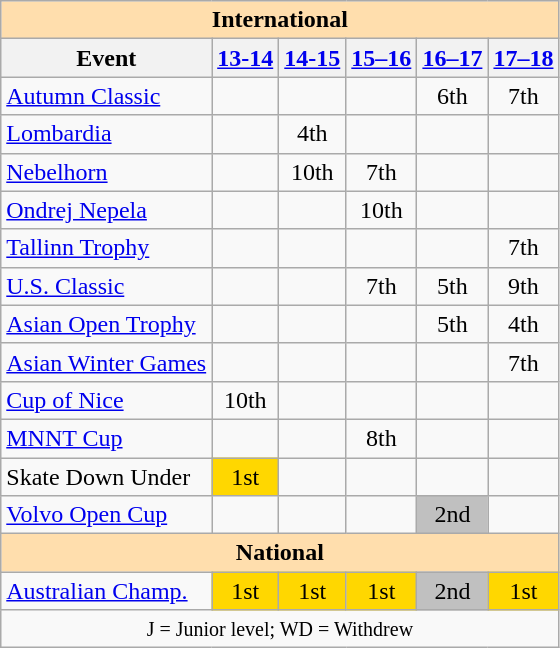<table class="wikitable" style="text-align:center">
<tr>
<th style="background-color: #ffdead; " colspan=7 align=center>International</th>
</tr>
<tr>
<th>Event</th>
<th><a href='#'>13-14</a></th>
<th><a href='#'>14-15</a></th>
<th><a href='#'>15–16</a></th>
<th><a href='#'>16–17</a></th>
<th><a href='#'>17–18</a></th>
</tr>
<tr>
<td align=left> <a href='#'>Autumn Classic</a></td>
<td></td>
<td></td>
<td></td>
<td>6th</td>
<td>7th</td>
</tr>
<tr>
<td align=left> <a href='#'>Lombardia</a></td>
<td></td>
<td>4th</td>
<td></td>
<td></td>
<td></td>
</tr>
<tr>
<td align=left> <a href='#'>Nebelhorn</a></td>
<td></td>
<td>10th</td>
<td>7th</td>
<td></td>
<td></td>
</tr>
<tr>
<td align=left> <a href='#'>Ondrej Nepela</a></td>
<td></td>
<td></td>
<td>10th</td>
<td></td>
<td></td>
</tr>
<tr>
<td align=left> <a href='#'>Tallinn Trophy</a></td>
<td></td>
<td></td>
<td></td>
<td></td>
<td>7th</td>
</tr>
<tr>
<td align=left> <a href='#'>U.S. Classic</a></td>
<td></td>
<td></td>
<td>7th</td>
<td>5th</td>
<td>9th</td>
</tr>
<tr>
<td align=left><a href='#'>Asian Open Trophy</a></td>
<td></td>
<td></td>
<td></td>
<td>5th</td>
<td>4th</td>
</tr>
<tr>
<td align=left><a href='#'>Asian Winter Games</a></td>
<td></td>
<td></td>
<td></td>
<td></td>
<td>7th</td>
</tr>
<tr>
<td align=left><a href='#'>Cup of Nice</a></td>
<td>10th</td>
<td></td>
<td></td>
<td></td>
<td></td>
</tr>
<tr>
<td align=left><a href='#'>MNNT Cup</a></td>
<td></td>
<td></td>
<td>8th</td>
<td></td>
<td></td>
</tr>
<tr>
<td align=left>Skate Down Under</td>
<td bgcolor=gold>1st</td>
<td></td>
<td></td>
<td></td>
<td></td>
</tr>
<tr>
<td align=left><a href='#'>Volvo Open Cup</a></td>
<td></td>
<td></td>
<td></td>
<td bgcolor=silver>2nd</td>
<td></td>
</tr>
<tr>
<th style="background-color: #ffdead; " colspan=7 align=center>National</th>
</tr>
<tr>
<td align=left><a href='#'>Australian Champ.</a></td>
<td bgcolor=gold>1st</td>
<td bgcolor=gold>1st</td>
<td bgcolor=gold>1st</td>
<td bgcolor=silver>2nd</td>
<td bgcolor=gold>1st</td>
</tr>
<tr>
<td colspan=7 align=center><small> J = Junior level; WD = Withdrew </small></td>
</tr>
</table>
